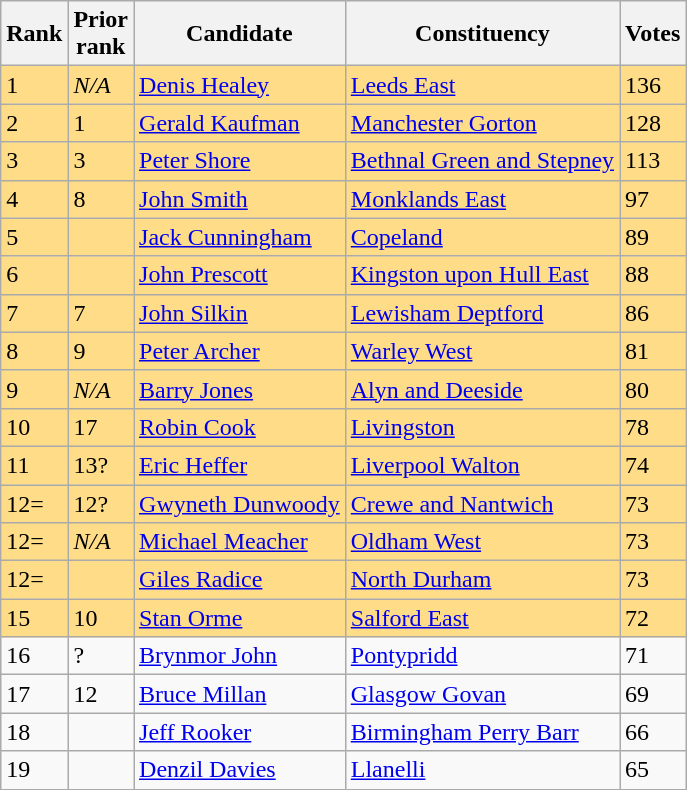<table class="wikitable sortable">
<tr>
<th>Rank<br></th>
<th>Prior<br>rank<br></th>
<th>Candidate<br></th>
<th>Constituency<br></th>
<th>Votes<br></th>
</tr>
<tr bgcolor=ffdd88>
<td>1</td>
<td><em>N/A</em></td>
<td><a href='#'>Denis Healey</a></td>
<td><a href='#'>Leeds East</a></td>
<td>136</td>
</tr>
<tr bgcolor=ffdd88>
<td>2</td>
<td>1</td>
<td><a href='#'>Gerald Kaufman</a></td>
<td><a href='#'>Manchester Gorton</a></td>
<td>128</td>
</tr>
<tr bgcolor=ffdd88>
<td>3</td>
<td>3</td>
<td><a href='#'>Peter Shore</a></td>
<td><a href='#'>Bethnal Green and Stepney</a></td>
<td>113</td>
</tr>
<tr bgcolor=ffdd88>
<td>4</td>
<td>8</td>
<td><a href='#'>John Smith</a></td>
<td><a href='#'>Monklands East</a></td>
<td>97</td>
</tr>
<tr bgcolor=ffdd88>
<td>5</td>
<td></td>
<td><a href='#'>Jack Cunningham</a></td>
<td><a href='#'>Copeland</a></td>
<td>89</td>
</tr>
<tr bgcolor=ffdd88>
<td>6</td>
<td></td>
<td><a href='#'>John Prescott</a></td>
<td><a href='#'>Kingston upon Hull East</a></td>
<td>88</td>
</tr>
<tr bgcolor=ffdd88>
<td>7</td>
<td>7</td>
<td><a href='#'>John Silkin</a></td>
<td><a href='#'>Lewisham Deptford</a></td>
<td>86</td>
</tr>
<tr bgcolor=ffdd88>
<td>8</td>
<td>9</td>
<td><a href='#'>Peter Archer</a></td>
<td><a href='#'>Warley West</a></td>
<td>81</td>
</tr>
<tr bgcolor=ffdd88>
<td>9</td>
<td><em>N/A</em></td>
<td><a href='#'>Barry Jones</a></td>
<td><a href='#'>Alyn and Deeside</a></td>
<td>80</td>
</tr>
<tr bgcolor=ffdd88>
<td>10</td>
<td>17</td>
<td><a href='#'>Robin Cook</a></td>
<td><a href='#'>Livingston</a></td>
<td>78</td>
</tr>
<tr bgcolor=ffdd88>
<td>11</td>
<td>13?</td>
<td><a href='#'>Eric Heffer</a></td>
<td><a href='#'>Liverpool Walton</a></td>
<td>74</td>
</tr>
<tr bgcolor=ffdd88>
<td>12=</td>
<td>12?</td>
<td><a href='#'>Gwyneth Dunwoody</a></td>
<td><a href='#'>Crewe and Nantwich</a></td>
<td>73</td>
</tr>
<tr bgcolor=ffdd88>
<td>12=</td>
<td><em>N/A</em></td>
<td><a href='#'>Michael Meacher</a></td>
<td><a href='#'>Oldham West</a></td>
<td>73</td>
</tr>
<tr bgcolor=ffdd88>
<td>12=</td>
<td></td>
<td><a href='#'>Giles Radice</a></td>
<td><a href='#'>North Durham</a></td>
<td>73</td>
</tr>
<tr bgcolor=ffdd88>
<td>15</td>
<td>10</td>
<td><a href='#'>Stan Orme</a></td>
<td><a href='#'>Salford East</a></td>
<td>72</td>
</tr>
<tr>
<td>16</td>
<td>?</td>
<td><a href='#'>Brynmor John</a></td>
<td><a href='#'>Pontypridd</a></td>
<td>71</td>
</tr>
<tr>
<td>17</td>
<td>12</td>
<td><a href='#'>Bruce Millan</a></td>
<td><a href='#'>Glasgow Govan</a></td>
<td>69</td>
</tr>
<tr>
<td>18</td>
<td></td>
<td><a href='#'>Jeff Rooker</a></td>
<td><a href='#'>Birmingham Perry Barr</a></td>
<td>66</td>
</tr>
<tr>
<td>19</td>
<td></td>
<td><a href='#'>Denzil Davies</a></td>
<td><a href='#'>Llanelli</a></td>
<td>65</td>
</tr>
</table>
